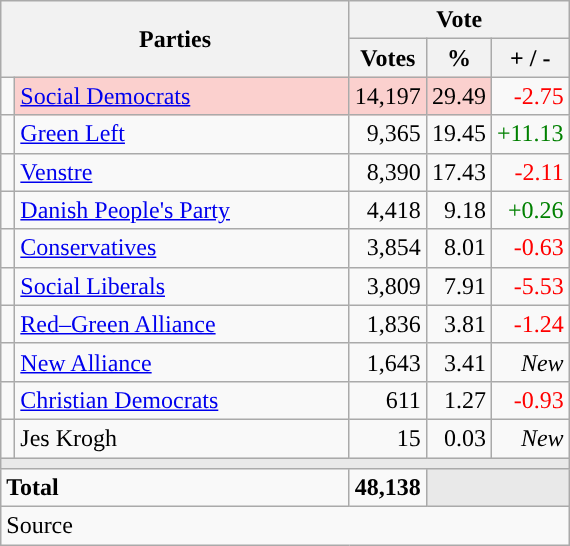<table class="wikitable" style="text-align:right;">
<tr>
<th style="text-align:centre;" rowspan="2" colspan="2" width="225">Parties</th>
<th colspan="3">Vote</th>
</tr>
<tr>
<th width="15">Votes</th>
<th width="15">%</th>
<th width="15">+ / -</th>
</tr>
<tr>
<td width="2" style="color:inherit;background:"></td>
<td bgcolor=#fbd0ce  align="left"><a href='#'>Social Democrats</a></td>
<td bgcolor=#fbd0ce>14,197</td>
<td bgcolor=#fbd0ce>29.49</td>
<td style=color:red;>-2.75</td>
</tr>
<tr>
<td width="2" style="color:inherit;background:"></td>
<td align="left"><a href='#'>Green Left</a></td>
<td>9,365</td>
<td>19.45</td>
<td style=color:green;>+11.13</td>
</tr>
<tr>
<td width="2" style="color:inherit;background:"></td>
<td align="left"><a href='#'>Venstre</a></td>
<td>8,390</td>
<td>17.43</td>
<td style=color:red;>-2.11</td>
</tr>
<tr>
<td width="2" style="color:inherit;background:"></td>
<td align="left"><a href='#'>Danish People's Party</a></td>
<td>4,418</td>
<td>9.18</td>
<td style=color:green;>+0.26</td>
</tr>
<tr>
<td width="2" style="color:inherit;background:"></td>
<td align="left"><a href='#'>Conservatives</a></td>
<td>3,854</td>
<td>8.01</td>
<td style=color:red;>-0.63</td>
</tr>
<tr>
<td width="2" style="color:inherit;background:"></td>
<td align="left"><a href='#'>Social Liberals</a></td>
<td>3,809</td>
<td>7.91</td>
<td style=color:red;>-5.53</td>
</tr>
<tr>
<td width="2" style="color:inherit;background:"></td>
<td align="left"><a href='#'>Red–Green Alliance</a></td>
<td>1,836</td>
<td>3.81</td>
<td style=color:red;>-1.24</td>
</tr>
<tr>
<td width="2" style="color:inherit;background:"></td>
<td align="left"><a href='#'>New Alliance</a></td>
<td>1,643</td>
<td>3.41</td>
<td><em>New</em></td>
</tr>
<tr>
<td width="2" style="color:inherit;background:"></td>
<td align="left"><a href='#'>Christian Democrats</a></td>
<td>611</td>
<td>1.27</td>
<td style=color:red;>-0.93</td>
</tr>
<tr>
<td width="2" style="color:inherit;background:"></td>
<td align="left">Jes Krogh</td>
<td>15</td>
<td>0.03</td>
<td><em>New</em></td>
</tr>
<tr>
<td colspan="7" bgcolor="#E9E9E9"></td>
</tr>
<tr>
<td align="left" colspan="2"><strong>Total</strong></td>
<td><strong>48,138</strong></td>
<td bgcolor="#E9E9E9" colspan="2"></td>
</tr>
<tr>
<td align="left" colspan="6">Source</td>
</tr>
</table>
